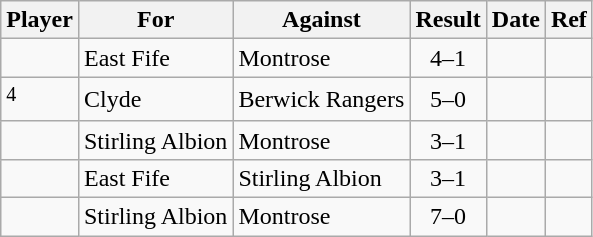<table class="wikitable">
<tr>
<th>Player</th>
<th>For</th>
<th>Against</th>
<th style="text-align:center">Result</th>
<th>Date</th>
<th>Ref</th>
</tr>
<tr>
<td> </td>
<td>East Fife</td>
<td>Montrose</td>
<td style="text-align:center;">4–1</td>
<td></td>
<td></td>
</tr>
<tr>
<td> <sup>4</sup></td>
<td>Clyde</td>
<td>Berwick Rangers</td>
<td style="text-align:center;">5–0</td>
<td></td>
<td></td>
</tr>
<tr>
<td> </td>
<td>Stirling Albion</td>
<td>Montrose</td>
<td style="text-align:center;">3–1</td>
<td></td>
<td></td>
</tr>
<tr>
<td> </td>
<td>East Fife</td>
<td>Stirling Albion</td>
<td style="text-align:center;">3–1</td>
<td></td>
<td></td>
</tr>
<tr>
<td> </td>
<td>Stirling Albion</td>
<td>Montrose</td>
<td style="text-align:center;">7–0</td>
<td></td>
<td></td>
</tr>
</table>
